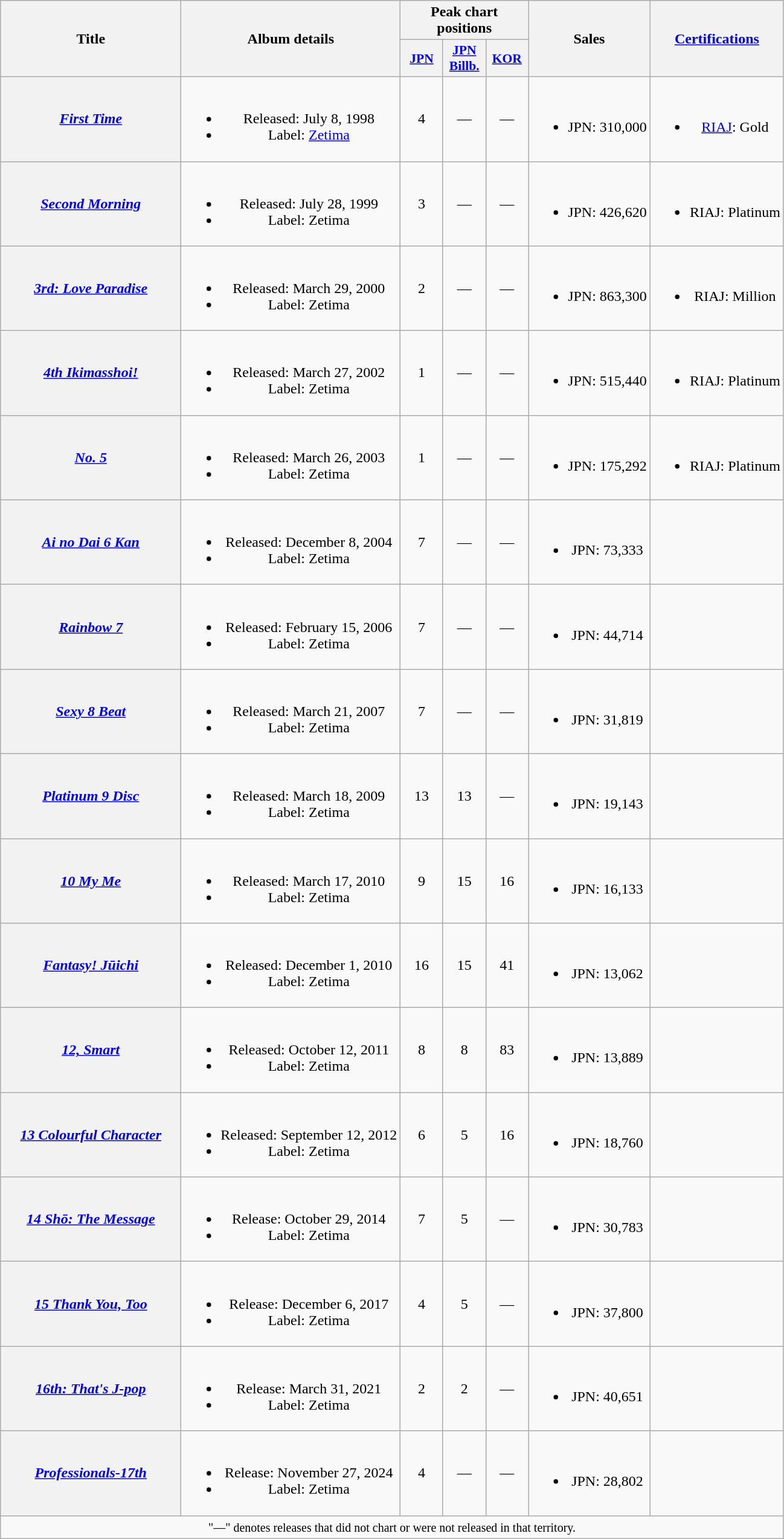<table class="wikitable plainrowheaders" style="text-align:center;">
<tr>
<th rowspan="2" style="width:12em;">Title</th>
<th rowspan="2">Album details</th>
<th colspan="3">Peak chart positions</th>
<th rowspan="2">Sales</th>
<th rowspan="2"><a href='#'>Certifications</a></th>
</tr>
<tr>
<th scope="col" style="width:2.8em;font-size:90%;"><a href='#'>JPN</a><br></th>
<th scope="col" style="width:2.8em;font-size:90%;"><a href='#'>JPN Billb.</a></th>
<th scope="col" style="width:2.8em;font-size:90%;"><a href='#'>KOR</a><br></th>
</tr>
<tr>
<th scope="row"><em><a href='#'>First Time</a></em></th>
<td><br><ul><li>Released: July 8, 1998</li><li>Label: <a href='#'>Zetima</a></li></ul></td>
<td>4</td>
<td>—</td>
<td>—</td>
<td><br><ul><li>JPN: 310,000</li></ul></td>
<td><br><ul><li><a href='#'>RIAJ</a>: Gold</li></ul></td>
</tr>
<tr>
<th scope="row"><em><a href='#'>Second Morning</a></em></th>
<td><br><ul><li>Released: July 28, 1999</li><li>Label: Zetima</li></ul></td>
<td>3</td>
<td>—</td>
<td>—</td>
<td><br><ul><li>JPN: 426,620</li></ul></td>
<td><br><ul><li>RIAJ: Platinum</li></ul></td>
</tr>
<tr>
<th scope="row"><em><a href='#'>3rd: Love Paradise</a></em></th>
<td><br><ul><li>Released: March 29, 2000</li><li>Label: Zetima</li></ul></td>
<td>2</td>
<td>—</td>
<td>—</td>
<td><br><ul><li>JPN: 863,300</li></ul></td>
<td><br><ul><li>RIAJ: Million</li></ul></td>
</tr>
<tr>
<th scope="row"><em><a href='#'>4th Ikimasshoi!</a></em></th>
<td><br><ul><li>Released: March 27, 2002</li><li>Label: Zetima</li></ul></td>
<td>1</td>
<td>—</td>
<td>—</td>
<td><br><ul><li>JPN: 515,440</li></ul></td>
<td><br><ul><li>RIAJ: Platinum</li></ul></td>
</tr>
<tr>
<th scope="row"><em><a href='#'>No. 5</a></em></th>
<td><br><ul><li>Released: March 26, 2003</li><li>Label: Zetima</li></ul></td>
<td>1</td>
<td>—</td>
<td>—</td>
<td><br><ul><li>JPN: 175,292</li></ul></td>
<td><br><ul><li>RIAJ: Platinum</li></ul></td>
</tr>
<tr>
<th scope="row"><em><a href='#'>Ai no Dai 6 Kan</a></em></th>
<td><br><ul><li>Released: December 8, 2004</li><li>Label: Zetima</li></ul></td>
<td>7</td>
<td>—</td>
<td>—</td>
<td><br><ul><li>JPN: 73,333</li></ul></td>
<td></td>
</tr>
<tr>
<th scope="row"><em><a href='#'>Rainbow 7</a></em></th>
<td><br><ul><li>Released: February 15, 2006</li><li>Label: Zetima</li></ul></td>
<td>7</td>
<td>—</td>
<td>—</td>
<td><br><ul><li>JPN: 44,714</li></ul></td>
<td></td>
</tr>
<tr>
<th scope="row"><em><a href='#'>Sexy 8 Beat</a></em></th>
<td><br><ul><li>Released: March 21, 2007</li><li>Label: Zetima</li></ul></td>
<td>7</td>
<td>—</td>
<td>—</td>
<td><br><ul><li>JPN: 31,819</li></ul></td>
<td></td>
</tr>
<tr>
<th scope="row"><em><a href='#'>Platinum 9 Disc</a></em></th>
<td><br><ul><li>Released: March 18, 2009</li><li>Label: Zetima</li></ul></td>
<td>13</td>
<td>13</td>
<td>—</td>
<td><br><ul><li>JPN: 19,143</li></ul></td>
<td></td>
</tr>
<tr>
<th scope="row"><em><a href='#'>10 My Me</a></em></th>
<td><br><ul><li>Released: March 17, 2010</li><li>Label: Zetima</li></ul></td>
<td>9</td>
<td>15</td>
<td>16</td>
<td><br><ul><li>JPN: 16,133</li></ul></td>
<td></td>
</tr>
<tr>
<th scope="row"><em><a href='#'>Fantasy! Jūichi</a></em></th>
<td><br><ul><li>Released: December 1, 2010</li><li>Label: Zetima</li></ul></td>
<td>16</td>
<td>15</td>
<td>41</td>
<td><br><ul><li>JPN: 13,062</li></ul></td>
<td></td>
</tr>
<tr>
<th scope="row"><em><a href='#'>12, Smart</a></em></th>
<td><br><ul><li>Released:  October 12, 2011</li><li>Label: Zetima</li></ul></td>
<td>8</td>
<td>8</td>
<td>83</td>
<td><br><ul><li>JPN: 13,889</li></ul></td>
<td></td>
</tr>
<tr>
<th scope="row"><em><a href='#'>13 Colourful Character</a></em></th>
<td><br><ul><li>Released: September 12, 2012</li><li>Label: Zetima</li></ul></td>
<td>6</td>
<td>5</td>
<td>16</td>
<td><br><ul><li>JPN: 18,760</li></ul></td>
<td></td>
</tr>
<tr>
<th scope="row"><em><a href='#'>14 Shō: The Message</a></em></th>
<td><br><ul><li>Release: October 29, 2014</li><li>Label: Zetima</li></ul></td>
<td>7</td>
<td>5</td>
<td>—</td>
<td><br><ul><li>JPN: 30,783</li></ul></td>
<td></td>
</tr>
<tr>
<th scope="row"><em><a href='#'>15 Thank You, Too</a></em></th>
<td><br><ul><li>Release: December 6, 2017</li><li>Label: Zetima</li></ul></td>
<td>4</td>
<td>5</td>
<td>—</td>
<td><br><ul><li>JPN: 37,800</li></ul></td>
<td></td>
</tr>
<tr>
<th scope="row"><em><a href='#'>16th: That's J-pop</a></em></th>
<td><br><ul><li>Release: March 31, 2021</li><li>Label: Zetima</li></ul></td>
<td>2</td>
<td>2</td>
<td>—</td>
<td><br><ul><li>JPN: 40,651</li></ul></td>
</tr>
<tr>
<th scope="row"><em><a href='#'>Professionals-17th</a></em></th>
<td><br><ul><li>Release: November 27, 2024</li><li>Label: Zetima</li></ul></td>
<td>4</td>
<td>—</td>
<td>—</td>
<td><br><ul><li>JPN: 28,802</li></ul></td>
<td></td>
</tr>
<tr>
<td colspan="7"><small>"—" denotes releases that did not chart or were not released in that territory.</small></td>
</tr>
</table>
